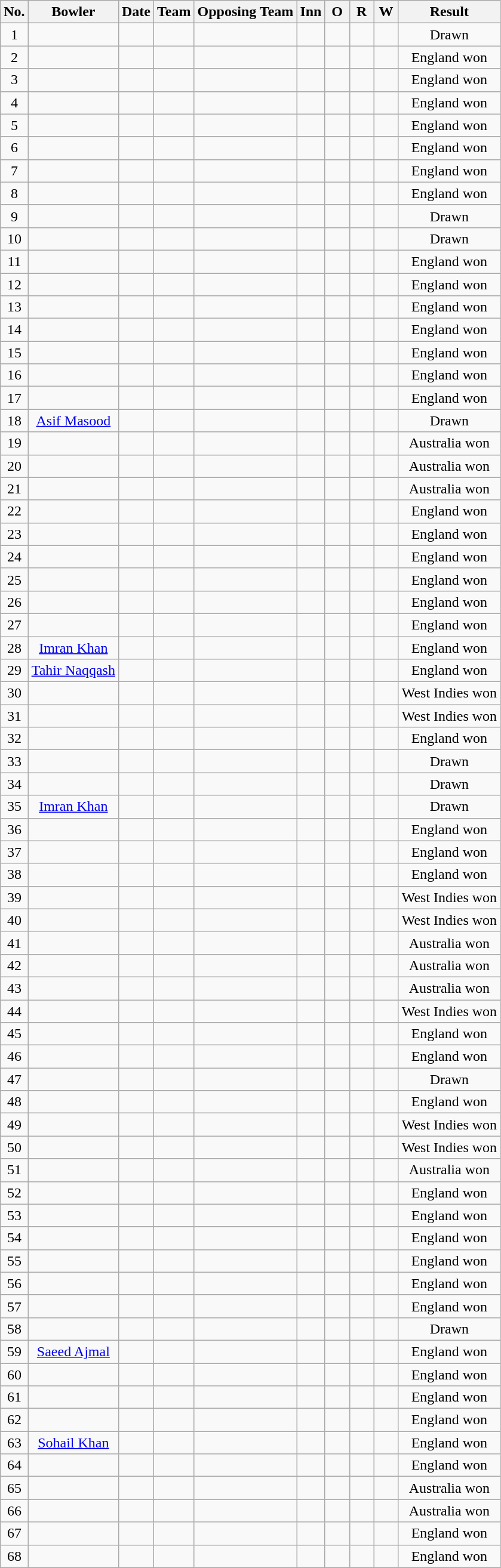<table class="wikitable sortable" style="text-align:center">
<tr>
<th>No.</th>
<th>Bowler</th>
<th>Date</th>
<th>Team</th>
<th>Opposing Team</th>
<th scope="col" style="width:20px;">Inn</th>
<th scope="col" style="width:20px;">O</th>
<th scope="col" style="width:20px;">R</th>
<th scope="col" style="width:20px;">W</th>
<th>Result</th>
</tr>
<tr>
<td>1</td>
<td></td>
<td></td>
<td></td>
<td></td>
<td></td>
<td></td>
<td></td>
<td></td>
<td>Drawn</td>
</tr>
<tr>
<td>2</td>
<td></td>
<td></td>
<td></td>
<td></td>
<td></td>
<td></td>
<td></td>
<td></td>
<td>England won</td>
</tr>
<tr>
<td>3</td>
<td></td>
<td></td>
<td></td>
<td></td>
<td></td>
<td></td>
<td></td>
<td></td>
<td>England won</td>
</tr>
<tr>
<td>4</td>
<td></td>
<td></td>
<td></td>
<td></td>
<td></td>
<td></td>
<td></td>
<td></td>
<td>England won</td>
</tr>
<tr>
<td>5</td>
<td></td>
<td></td>
<td></td>
<td></td>
<td></td>
<td></td>
<td></td>
<td></td>
<td>England won</td>
</tr>
<tr>
<td>6</td>
<td></td>
<td></td>
<td></td>
<td></td>
<td></td>
<td></td>
<td></td>
<td></td>
<td>England won</td>
</tr>
<tr>
<td>7</td>
<td></td>
<td></td>
<td></td>
<td></td>
<td></td>
<td></td>
<td></td>
<td></td>
<td>England won</td>
</tr>
<tr>
<td>8</td>
<td></td>
<td></td>
<td></td>
<td></td>
<td></td>
<td></td>
<td></td>
<td></td>
<td>England won</td>
</tr>
<tr>
<td>9</td>
<td></td>
<td></td>
<td></td>
<td></td>
<td></td>
<td></td>
<td></td>
<td></td>
<td>Drawn</td>
</tr>
<tr>
<td>10</td>
<td></td>
<td></td>
<td></td>
<td></td>
<td></td>
<td></td>
<td></td>
<td></td>
<td>Drawn</td>
</tr>
<tr>
<td>11</td>
<td></td>
<td></td>
<td></td>
<td></td>
<td></td>
<td></td>
<td></td>
<td></td>
<td>England won</td>
</tr>
<tr>
<td>12</td>
<td></td>
<td></td>
<td></td>
<td></td>
<td></td>
<td></td>
<td></td>
<td></td>
<td>England won</td>
</tr>
<tr>
<td>13</td>
<td></td>
<td></td>
<td></td>
<td></td>
<td></td>
<td></td>
<td></td>
<td></td>
<td>England won</td>
</tr>
<tr>
<td>14</td>
<td></td>
<td></td>
<td></td>
<td></td>
<td></td>
<td></td>
<td></td>
<td></td>
<td>England won</td>
</tr>
<tr>
<td>15</td>
<td></td>
<td></td>
<td></td>
<td></td>
<td></td>
<td></td>
<td></td>
<td></td>
<td>England won</td>
</tr>
<tr>
<td>16</td>
<td></td>
<td></td>
<td></td>
<td></td>
<td></td>
<td></td>
<td></td>
<td></td>
<td>England won</td>
</tr>
<tr>
<td>17</td>
<td></td>
<td></td>
<td></td>
<td></td>
<td></td>
<td></td>
<td></td>
<td></td>
<td>England won</td>
</tr>
<tr>
<td>18</td>
<td><a href='#'>Asif Masood</a></td>
<td></td>
<td></td>
<td></td>
<td></td>
<td></td>
<td></td>
<td></td>
<td>Drawn</td>
</tr>
<tr>
<td>19</td>
<td></td>
<td></td>
<td></td>
<td></td>
<td></td>
<td></td>
<td></td>
<td></td>
<td>Australia won</td>
</tr>
<tr>
<td>20</td>
<td></td>
<td></td>
<td></td>
<td></td>
<td></td>
<td></td>
<td></td>
<td></td>
<td>Australia won</td>
</tr>
<tr>
<td>21</td>
<td></td>
<td></td>
<td></td>
<td></td>
<td></td>
<td></td>
<td></td>
<td></td>
<td>Australia won</td>
</tr>
<tr>
<td>22</td>
<td></td>
<td></td>
<td></td>
<td></td>
<td></td>
<td></td>
<td></td>
<td></td>
<td>England won</td>
</tr>
<tr>
<td>23</td>
<td></td>
<td></td>
<td></td>
<td></td>
<td></td>
<td></td>
<td></td>
<td></td>
<td>England won</td>
</tr>
<tr>
<td>24</td>
<td></td>
<td></td>
<td></td>
<td></td>
<td></td>
<td></td>
<td></td>
<td></td>
<td>England won</td>
</tr>
<tr>
<td>25</td>
<td></td>
<td></td>
<td></td>
<td></td>
<td></td>
<td></td>
<td></td>
<td></td>
<td>England won</td>
</tr>
<tr>
<td>26</td>
<td></td>
<td></td>
<td></td>
<td></td>
<td></td>
<td></td>
<td></td>
<td></td>
<td>England won</td>
</tr>
<tr>
<td>27</td>
<td></td>
<td></td>
<td></td>
<td></td>
<td></td>
<td></td>
<td></td>
<td></td>
<td>England won</td>
</tr>
<tr>
<td>28</td>
<td><a href='#'>Imran Khan</a> </td>
<td></td>
<td></td>
<td></td>
<td></td>
<td></td>
<td></td>
<td></td>
<td>England won</td>
</tr>
<tr>
<td>29</td>
<td><a href='#'>Tahir Naqqash</a></td>
<td></td>
<td></td>
<td></td>
<td></td>
<td></td>
<td></td>
<td></td>
<td>England won</td>
</tr>
<tr>
<td>30</td>
<td></td>
<td></td>
<td></td>
<td></td>
<td></td>
<td></td>
<td></td>
<td></td>
<td>West Indies won</td>
</tr>
<tr>
<td>31</td>
<td></td>
<td></td>
<td></td>
<td></td>
<td></td>
<td></td>
<td></td>
<td></td>
<td>West Indies won</td>
</tr>
<tr>
<td>32</td>
<td></td>
<td></td>
<td></td>
<td></td>
<td></td>
<td></td>
<td></td>
<td></td>
<td>England won</td>
</tr>
<tr>
<td>33</td>
<td></td>
<td></td>
<td></td>
<td></td>
<td></td>
<td></td>
<td></td>
<td></td>
<td>Drawn</td>
</tr>
<tr>
<td>34</td>
<td></td>
<td></td>
<td></td>
<td></td>
<td></td>
<td></td>
<td></td>
<td></td>
<td>Drawn</td>
</tr>
<tr>
<td>35</td>
<td><a href='#'>Imran Khan</a></td>
<td></td>
<td></td>
<td></td>
<td></td>
<td></td>
<td></td>
<td></td>
<td>Drawn</td>
</tr>
<tr>
<td>36</td>
<td></td>
<td></td>
<td></td>
<td></td>
<td></td>
<td></td>
<td></td>
<td></td>
<td>England won</td>
</tr>
<tr>
<td>37</td>
<td></td>
<td></td>
<td></td>
<td></td>
<td></td>
<td></td>
<td></td>
<td></td>
<td>England won</td>
</tr>
<tr>
<td>38</td>
<td></td>
<td></td>
<td></td>
<td></td>
<td></td>
<td></td>
<td></td>
<td></td>
<td>England won</td>
</tr>
<tr>
<td>39</td>
<td></td>
<td></td>
<td></td>
<td></td>
<td></td>
<td></td>
<td></td>
<td></td>
<td>West Indies won</td>
</tr>
<tr>
<td>40</td>
<td></td>
<td></td>
<td></td>
<td></td>
<td></td>
<td></td>
<td></td>
<td></td>
<td>West Indies won</td>
</tr>
<tr>
<td>41</td>
<td></td>
<td></td>
<td></td>
<td></td>
<td></td>
<td></td>
<td></td>
<td></td>
<td>Australia won</td>
</tr>
<tr>
<td>42</td>
<td></td>
<td></td>
<td></td>
<td></td>
<td></td>
<td></td>
<td></td>
<td></td>
<td>Australia won</td>
</tr>
<tr>
<td>43</td>
<td></td>
<td></td>
<td></td>
<td></td>
<td></td>
<td></td>
<td></td>
<td></td>
<td>Australia won</td>
</tr>
<tr>
<td>44</td>
<td></td>
<td></td>
<td></td>
<td></td>
<td></td>
<td></td>
<td></td>
<td></td>
<td>West Indies won</td>
</tr>
<tr>
<td>45</td>
<td></td>
<td></td>
<td></td>
<td></td>
<td></td>
<td></td>
<td></td>
<td></td>
<td>England won</td>
</tr>
<tr>
<td>46</td>
<td></td>
<td></td>
<td></td>
<td></td>
<td></td>
<td></td>
<td></td>
<td></td>
<td>England won</td>
</tr>
<tr>
<td>47</td>
<td></td>
<td></td>
<td></td>
<td></td>
<td></td>
<td></td>
<td></td>
<td></td>
<td>Drawn</td>
</tr>
<tr>
<td>48</td>
<td></td>
<td></td>
<td></td>
<td></td>
<td></td>
<td></td>
<td></td>
<td></td>
<td>England won</td>
</tr>
<tr>
<td>49</td>
<td></td>
<td></td>
<td></td>
<td></td>
<td></td>
<td></td>
<td></td>
<td></td>
<td>West Indies won</td>
</tr>
<tr>
<td>50</td>
<td></td>
<td></td>
<td></td>
<td></td>
<td></td>
<td></td>
<td></td>
<td></td>
<td>West Indies won</td>
</tr>
<tr>
<td>51</td>
<td></td>
<td></td>
<td></td>
<td></td>
<td></td>
<td></td>
<td></td>
<td></td>
<td>Australia won</td>
</tr>
<tr>
<td>52</td>
<td></td>
<td></td>
<td></td>
<td></td>
<td></td>
<td></td>
<td></td>
<td></td>
<td>England won</td>
</tr>
<tr>
<td>53</td>
<td></td>
<td></td>
<td></td>
<td></td>
<td></td>
<td></td>
<td></td>
<td></td>
<td>England won</td>
</tr>
<tr>
<td>54</td>
<td></td>
<td></td>
<td></td>
<td></td>
<td></td>
<td></td>
<td></td>
<td></td>
<td>England won</td>
</tr>
<tr>
<td>55</td>
<td></td>
<td></td>
<td></td>
<td></td>
<td></td>
<td></td>
<td></td>
<td></td>
<td>England won</td>
</tr>
<tr>
<td>56</td>
<td></td>
<td></td>
<td></td>
<td></td>
<td></td>
<td></td>
<td></td>
<td></td>
<td>England won</td>
</tr>
<tr>
<td>57</td>
<td></td>
<td></td>
<td></td>
<td></td>
<td></td>
<td></td>
<td></td>
<td></td>
<td>England won</td>
</tr>
<tr>
<td>58</td>
<td></td>
<td></td>
<td></td>
<td></td>
<td></td>
<td></td>
<td></td>
<td></td>
<td>Drawn</td>
</tr>
<tr>
<td>59</td>
<td><a href='#'>Saeed Ajmal</a></td>
<td></td>
<td></td>
<td></td>
<td></td>
<td></td>
<td></td>
<td></td>
<td>England won</td>
</tr>
<tr>
<td>60</td>
<td></td>
<td></td>
<td></td>
<td></td>
<td></td>
<td></td>
<td></td>
<td></td>
<td>England won</td>
</tr>
<tr>
<td>61</td>
<td></td>
<td></td>
<td></td>
<td></td>
<td></td>
<td></td>
<td></td>
<td></td>
<td>England won</td>
</tr>
<tr>
<td>62</td>
<td></td>
<td></td>
<td></td>
<td></td>
<td></td>
<td></td>
<td></td>
<td></td>
<td>England won</td>
</tr>
<tr>
<td>63</td>
<td><a href='#'>Sohail Khan</a></td>
<td></td>
<td></td>
<td></td>
<td></td>
<td></td>
<td></td>
<td></td>
<td>England won</td>
</tr>
<tr>
<td>64</td>
<td></td>
<td></td>
<td></td>
<td></td>
<td></td>
<td></td>
<td></td>
<td></td>
<td>England won</td>
</tr>
<tr>
<td>65</td>
<td></td>
<td></td>
<td></td>
<td></td>
<td></td>
<td></td>
<td></td>
<td></td>
<td>Australia won</td>
</tr>
<tr>
<td>66</td>
<td></td>
<td></td>
<td></td>
<td></td>
<td></td>
<td></td>
<td></td>
<td></td>
<td>Australia won</td>
</tr>
<tr>
<td>67</td>
<td></td>
<td></td>
<td></td>
<td></td>
<td></td>
<td></td>
<td></td>
<td></td>
<td>England won</td>
</tr>
<tr>
<td>68</td>
<td></td>
<td></td>
<td></td>
<td></td>
<td></td>
<td></td>
<td></td>
<td></td>
<td>England won</td>
</tr>
</table>
